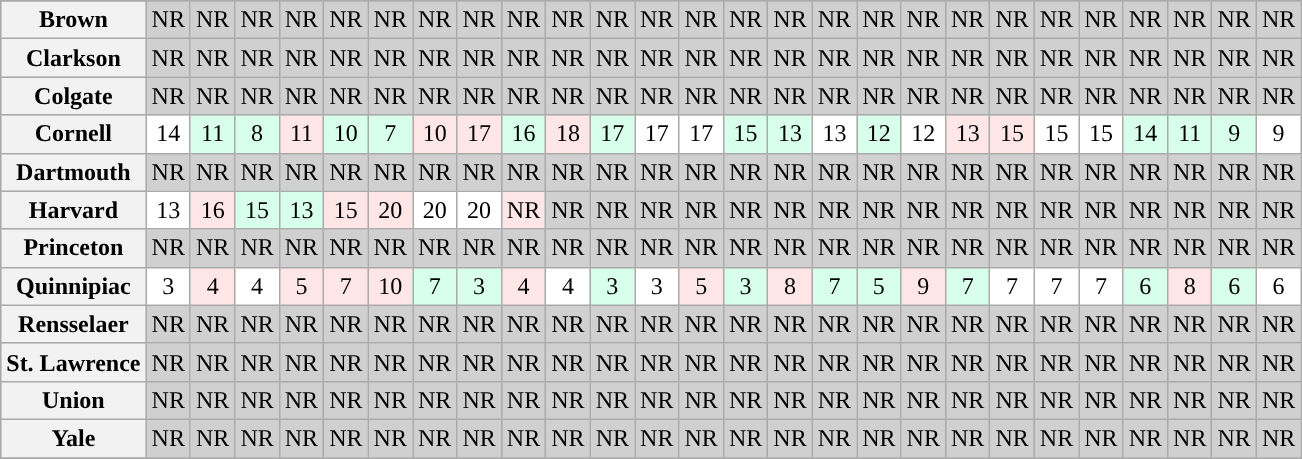<table class="wikitable sortable" style="text-align: center;">
<tr>
</tr>
<tr bgcolor=d0d0d0>
<th>Brown</th>
<td>NR</td>
<td>NR</td>
<td>NR</td>
<td>NR</td>
<td>NR</td>
<td>NR</td>
<td>NR</td>
<td>NR</td>
<td>NR</td>
<td>NR</td>
<td>NR</td>
<td>NR</td>
<td>NR</td>
<td>NR</td>
<td>NR</td>
<td>NR</td>
<td>NR</td>
<td>NR</td>
<td>NR</td>
<td>NR</td>
<td>NR</td>
<td>NR</td>
<td>NR</td>
<td>NR</td>
<td>NR</td>
<td>NR</td>
</tr>
<tr bgcolor=d0d0d0>
<th>Clarkson</th>
<td>NR</td>
<td>NR</td>
<td>NR</td>
<td>NR</td>
<td>NR</td>
<td>NR</td>
<td>NR</td>
<td>NR</td>
<td>NR</td>
<td>NR</td>
<td>NR</td>
<td>NR</td>
<td>NR</td>
<td>NR</td>
<td>NR</td>
<td>NR</td>
<td>NR</td>
<td>NR</td>
<td>NR</td>
<td>NR</td>
<td>NR</td>
<td>NR</td>
<td>NR</td>
<td>NR</td>
<td>NR</td>
<td>NR</td>
</tr>
<tr bgcolor=d0d0d0>
<th>Colgate</th>
<td>NR</td>
<td>NR</td>
<td>NR</td>
<td>NR</td>
<td>NR</td>
<td>NR</td>
<td>NR</td>
<td>NR</td>
<td>NR</td>
<td>NR</td>
<td>NR</td>
<td>NR</td>
<td>NR</td>
<td>NR</td>
<td>NR</td>
<td>NR</td>
<td>NR</td>
<td>NR</td>
<td>NR</td>
<td>NR</td>
<td>NR</td>
<td>NR</td>
<td>NR</td>
<td>NR</td>
<td>NR</td>
<td>NR</td>
</tr>
<tr bgcolor=d0d0d0>
<th>Cornell</th>
<td bgcolor=ffffff>14</td>
<td bgcolor=D8FFEB>11</td>
<td bgcolor=D8FFEB>8</td>
<td bgcolor=FFE6E6>11</td>
<td bgcolor=D8FFEB>10</td>
<td bgcolor=D8FFEB>7</td>
<td bgcolor=FFE6E6>10</td>
<td bgcolor=FFE6E6>17</td>
<td bgcolor=D8FFEB>16</td>
<td bgcolor=FFE6E6>18</td>
<td bgcolor=D8FFEB>17</td>
<td bgcolor=ffffff>17</td>
<td bgcolor=ffffff>17</td>
<td bgcolor=D8FFEB>15</td>
<td bgcolor=D8FFEB>13</td>
<td bgcolor=ffffff>13</td>
<td bgcolor=D8FFEB>12</td>
<td bgcolor=ffffff>12</td>
<td bgcolor=FFE6E6>13</td>
<td bgcolor=FFE6E6>15</td>
<td bgcolor=ffffff>15</td>
<td bgcolor=ffffff>15</td>
<td bgcolor=D8FFEB>14</td>
<td bgcolor=D8FFEB>11</td>
<td bgcolor=D8FFEB>9</td>
<td bgcolor=ffffff>9</td>
</tr>
<tr bgcolor=d0d0d0>
<th>Dartmouth</th>
<td>NR</td>
<td>NR</td>
<td>NR</td>
<td>NR</td>
<td>NR</td>
<td>NR</td>
<td>NR</td>
<td>NR</td>
<td>NR</td>
<td>NR</td>
<td>NR</td>
<td>NR</td>
<td>NR</td>
<td>NR</td>
<td>NR</td>
<td>NR</td>
<td>NR</td>
<td>NR</td>
<td>NR</td>
<td>NR</td>
<td>NR</td>
<td>NR</td>
<td>NR</td>
<td>NR</td>
<td>NR</td>
<td>NR</td>
</tr>
<tr bgcolor=d0d0d0>
<th>Harvard</th>
<td bgcolor=ffffff>13</td>
<td bgcolor=FFE6E6>16</td>
<td bgcolor=D8FFEB>15</td>
<td bgcolor=D8FFEB>13</td>
<td bgcolor=FFE6E6>15</td>
<td bgcolor=FFE6E6>20</td>
<td bgcolor=ffffff>20</td>
<td bgcolor=ffffff>20</td>
<td bgcolor=FFE6E6>NR</td>
<td>NR</td>
<td>NR</td>
<td>NR</td>
<td>NR</td>
<td>NR</td>
<td>NR</td>
<td>NR</td>
<td>NR</td>
<td>NR</td>
<td>NR</td>
<td>NR</td>
<td>NR</td>
<td>NR</td>
<td>NR</td>
<td>NR</td>
<td>NR</td>
<td>NR</td>
</tr>
<tr bgcolor=d0d0d0>
<th>Princeton</th>
<td>NR</td>
<td>NR</td>
<td>NR</td>
<td>NR</td>
<td>NR</td>
<td>NR</td>
<td>NR</td>
<td>NR</td>
<td>NR</td>
<td>NR</td>
<td>NR</td>
<td>NR</td>
<td>NR</td>
<td>NR</td>
<td>NR</td>
<td>NR</td>
<td>NR</td>
<td>NR</td>
<td>NR</td>
<td>NR</td>
<td>NR</td>
<td>NR</td>
<td>NR</td>
<td>NR</td>
<td>NR</td>
<td>NR</td>
</tr>
<tr bgcolor=d0d0d0>
<th>Quinnipiac</th>
<td bgcolor=ffffff>3</td>
<td bgcolor=FFE6E6>4</td>
<td bgcolor=ffffff>4</td>
<td bgcolor=FFE6E6>5</td>
<td bgcolor=FFE6E6>7</td>
<td bgcolor=FFE6E6>10</td>
<td bgcolor=D8FFEB>7</td>
<td bgcolor=D8FFEB>3</td>
<td bgcolor=FFE6E6>4</td>
<td bgcolor=ffffff>4</td>
<td bgcolor=D8FFEB>3</td>
<td bgcolor=ffffff>3</td>
<td bgcolor=FFE6E6>5</td>
<td bgcolor=D8FFEB>3</td>
<td bgcolor=FFE6E6>8</td>
<td bgcolor=D8FFEB>7</td>
<td bgcolor=D8FFEB>5</td>
<td bgcolor=FFE6E6>9</td>
<td bgcolor=D8FFEB>7</td>
<td bgcolor=ffffff>7</td>
<td bgcolor=ffffff>7</td>
<td bgcolor=ffffff>7</td>
<td bgcolor=D8FFEB>6</td>
<td bgcolor=FFE6E6>8</td>
<td bgcolor=D8FFEB>6</td>
<td bgcolor=ffffff>6</td>
</tr>
<tr bgcolor=d0d0d0>
<th>Rensselaer</th>
<td>NR</td>
<td>NR</td>
<td>NR</td>
<td>NR</td>
<td>NR</td>
<td>NR</td>
<td>NR</td>
<td>NR</td>
<td>NR</td>
<td>NR</td>
<td>NR</td>
<td>NR</td>
<td>NR</td>
<td>NR</td>
<td>NR</td>
<td>NR</td>
<td>NR</td>
<td>NR</td>
<td>NR</td>
<td>NR</td>
<td>NR</td>
<td>NR</td>
<td>NR</td>
<td>NR</td>
<td>NR</td>
<td>NR</td>
</tr>
<tr bgcolor=d0d0d0>
<th>St. Lawrence</th>
<td>NR</td>
<td>NR</td>
<td>NR</td>
<td>NR</td>
<td>NR</td>
<td>NR</td>
<td>NR</td>
<td>NR</td>
<td>NR</td>
<td>NR</td>
<td>NR</td>
<td>NR</td>
<td>NR</td>
<td>NR</td>
<td>NR</td>
<td>NR</td>
<td>NR</td>
<td>NR</td>
<td>NR</td>
<td>NR</td>
<td>NR</td>
<td>NR</td>
<td>NR</td>
<td>NR</td>
<td>NR</td>
<td>NR</td>
</tr>
<tr bgcolor=d0d0d0>
<th>Union</th>
<td>NR</td>
<td>NR</td>
<td>NR</td>
<td>NR</td>
<td>NR</td>
<td>NR</td>
<td>NR</td>
<td>NR</td>
<td>NR</td>
<td>NR</td>
<td>NR</td>
<td>NR</td>
<td>NR</td>
<td>NR</td>
<td>NR</td>
<td>NR</td>
<td>NR</td>
<td>NR</td>
<td>NR</td>
<td>NR</td>
<td>NR</td>
<td>NR</td>
<td>NR</td>
<td>NR</td>
<td>NR</td>
<td>NR</td>
</tr>
<tr bgcolor=d0d0d0>
<th>Yale</th>
<td>NR</td>
<td>NR</td>
<td>NR</td>
<td>NR</td>
<td>NR</td>
<td>NR</td>
<td>NR</td>
<td>NR</td>
<td>NR</td>
<td>NR</td>
<td>NR</td>
<td>NR</td>
<td>NR</td>
<td>NR</td>
<td>NR</td>
<td>NR</td>
<td>NR</td>
<td>NR</td>
<td>NR</td>
<td>NR</td>
<td>NR</td>
<td>NR</td>
<td>NR</td>
<td>NR</td>
<td>NR</td>
<td>NR</td>
</tr>
<tr>
</tr>
</table>
